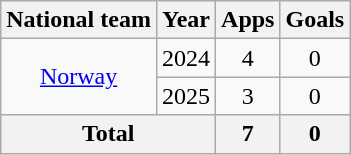<table class="wikitable" style="text-align:center">
<tr>
<th>National team</th>
<th>Year</th>
<th>Apps</th>
<th>Goals</th>
</tr>
<tr>
<td rowspan="2"><a href='#'>Norway</a></td>
<td>2024</td>
<td>4</td>
<td>0</td>
</tr>
<tr>
<td>2025</td>
<td>3</td>
<td>0</td>
</tr>
<tr>
<th colspan="2">Total</th>
<th>7</th>
<th>0</th>
</tr>
</table>
